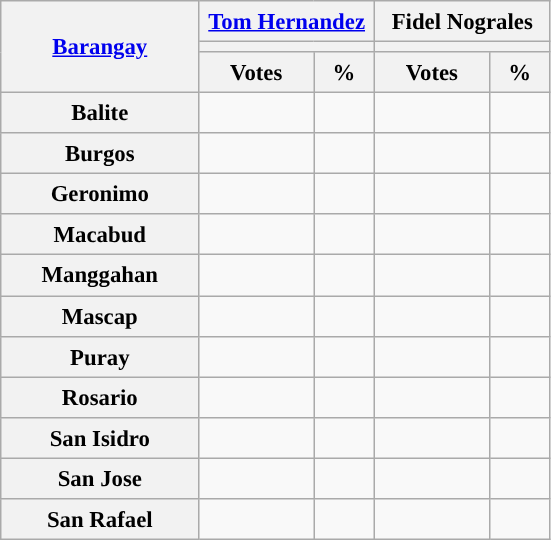<table class="wikitable collapsible collapsed" style="text-align:right; font-size:95%; line-height:20px;">
<tr>
<th width="125" rowspan="3"><a href='#'>Barangay</a></th>
<th width="110" colspan="2"><a href='#'>Tom Hernandez</a></th>
<th width="110" colspan="2">Fidel Nograles</th>
</tr>
<tr>
<th colspan="2" style="background:"></th>
<th colspan="2" style="background:"></th>
</tr>
<tr>
<th>Votes</th>
<th>%</th>
<th>Votes</th>
<th>%</th>
</tr>
<tr>
<th scope="row">Balite</th>
<td></td>
<td></td>
<td></td>
<td></td>
</tr>
<tr>
<th scope="row">Burgos</th>
<td></td>
<td></td>
<td></td>
<td></td>
</tr>
<tr>
<th scope="row">Geronimo</th>
<td></td>
<td></td>
<td></td>
<td></td>
</tr>
<tr>
<th scope="row">Macabud</th>
<td></td>
<td></td>
<td></td>
<td></td>
</tr>
<tr>
<th scope="row">Manggahan</th>
<td></td>
<td></td>
<td></td>
<td></td>
</tr>
<tr>
<th scope="row">Mascap</th>
<td></td>
<td></td>
<td></td>
<td></td>
</tr>
<tr>
<th scope="row">Puray</th>
<td></td>
<td></td>
<td></td>
<td></td>
</tr>
<tr>
<th scope="row">Rosario</th>
<td></td>
<td></td>
<td></td>
<td></td>
</tr>
<tr>
<th scope="row">San Isidro</th>
<td></td>
<td></td>
<td></td>
<td></td>
</tr>
<tr>
<th scope="row">San Jose</th>
<td></td>
<td></td>
<td></td>
<td></td>
</tr>
<tr>
<th scope="row">San Rafael</th>
<td></td>
<td></td>
<td></td>
<td></td>
</tr>
</table>
